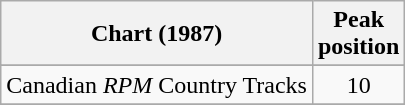<table class="wikitable sortable">
<tr>
<th>Chart (1987)</th>
<th>Peak<br>position</th>
</tr>
<tr>
</tr>
<tr>
<td>Canadian <em>RPM</em> Country Tracks</td>
<td align="center">10</td>
</tr>
<tr>
</tr>
</table>
